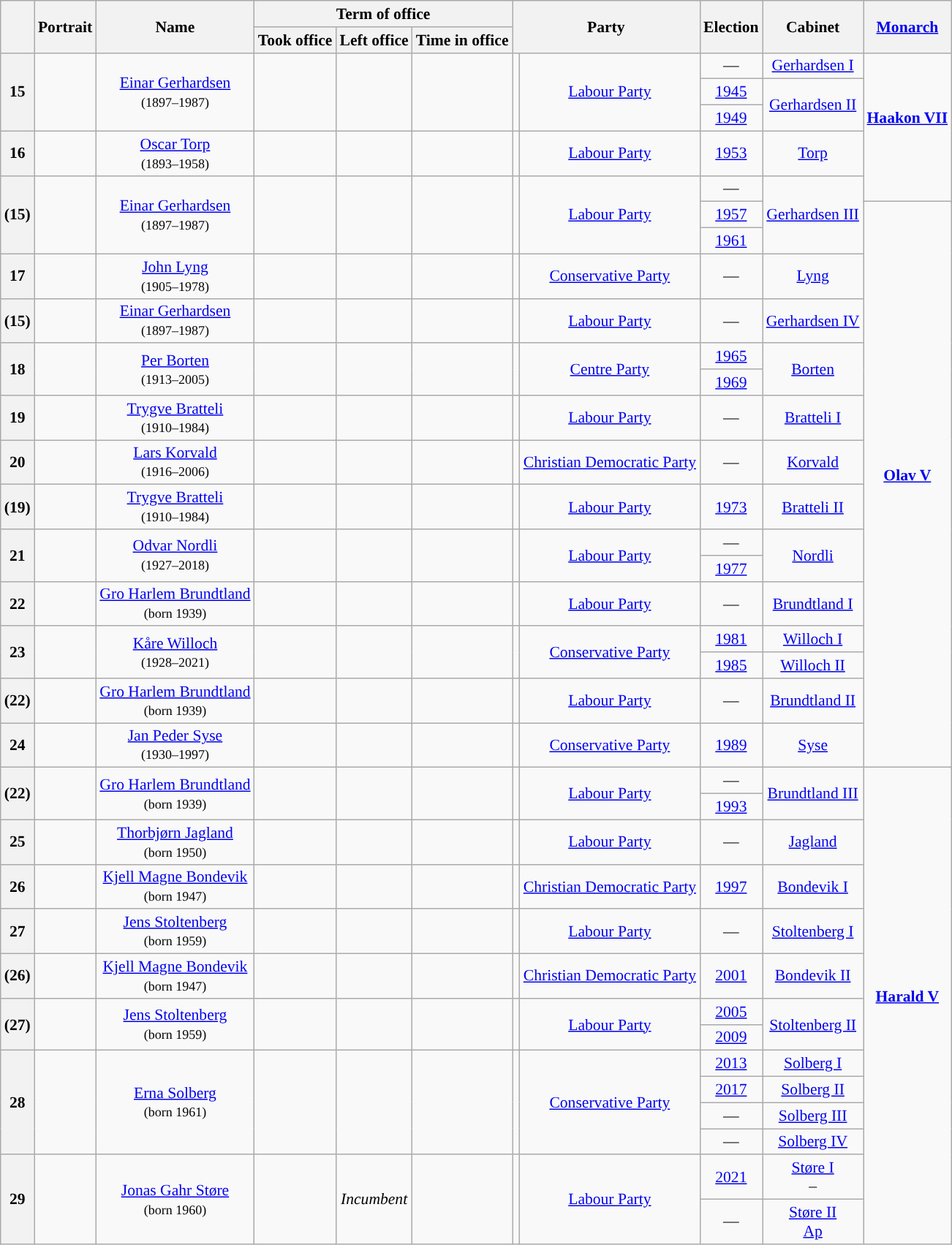<table class="wikitable" style="text-align:center; font-size:90%;">
<tr>
<th rowspan=2></th>
<th rowspan=2>Portrait</th>
<th rowspan=2>Name<br></th>
<th colspan=3>Term of office</th>
<th colspan=2 rowspan=2>Party</th>
<th rowspan=2>Election</th>
<th rowspan=2>Cabinet<br></th>
<th rowspan=2><a href='#'>Monarch</a><br></th>
</tr>
<tr>
<th>Took office</th>
<th>Left office</th>
<th>Time in office</th>
</tr>
<tr>
<th rowspan=3>15</th>
<td rowspan=3></td>
<td rowspan=3><a href='#'>Einar Gerhardsen</a><br><small>(1897–1987)</small></td>
<td rowspan=3></td>
<td rowspan=3></td>
<td rowspan=3></td>
<td rowspan=3 style="background:"></td>
<td rowspan=3><a href='#'>Labour Party</a></td>
<td>—</td>
<td><a href='#'>Gerhardsen I</a><br></td>
<td rowspan=6><strong><a href='#'>Haakon VII</a></strong><br><br></td>
</tr>
<tr>
<td><a href='#'>1945</a></td>
<td rowspan=2><a href='#'>Gerhardsen II</a><br></td>
</tr>
<tr>
<td><a href='#'>1949</a></td>
</tr>
<tr>
<th>16</th>
<td></td>
<td><a href='#'>Oscar Torp</a><br><small>(1893–1958)</small></td>
<td></td>
<td></td>
<td></td>
<td style="background:"></td>
<td><a href='#'>Labour Party</a></td>
<td><a href='#'>1953</a></td>
<td><a href='#'>Torp</a><br></td>
</tr>
<tr>
<th rowspan=4>(15)</th>
<td rowspan=4></td>
<td rowspan=4><a href='#'>Einar Gerhardsen</a><br><small>(1897–1987)</small></td>
<td rowspan=4></td>
<td rowspan=4></td>
<td rowspan=4></td>
<td rowspan=4 style="background:"></td>
<td rowspan=4><a href='#'>Labour Party</a></td>
<td>—</td>
<td rowspan=4><a href='#'>Gerhardsen III</a><br></td>
</tr>
<tr>
<td rowspan=2><a href='#'>1957</a></td>
</tr>
<tr>
<td rowspan=17><strong><a href='#'>Olav V</a></strong><br><br></td>
</tr>
<tr>
<td><a href='#'>1961</a></td>
</tr>
<tr>
<th>17</th>
<td></td>
<td><a href='#'>John Lyng</a><br><small>(1905–1978)</small></td>
<td></td>
<td></td>
<td></td>
<td style="background:"></td>
<td><a href='#'>Conservative Party</a></td>
<td>—</td>
<td><a href='#'>Lyng</a><br></td>
</tr>
<tr>
<th>(15)</th>
<td></td>
<td><a href='#'>Einar Gerhardsen</a><br><small>(1897–1987)</small></td>
<td></td>
<td></td>
<td></td>
<td style="background:"></td>
<td><a href='#'>Labour Party</a></td>
<td>—</td>
<td><a href='#'>Gerhardsen IV</a><br></td>
</tr>
<tr>
<th rowspan=2>18</th>
<td rowspan=2></td>
<td rowspan=2><a href='#'>Per Borten</a><br><small>(1913–2005)</small></td>
<td rowspan=2></td>
<td rowspan=2></td>
<td rowspan=2></td>
<td rowspan=2 style="background:"></td>
<td rowspan=2><a href='#'>Centre Party</a></td>
<td><a href='#'>1965</a></td>
<td rowspan=2><a href='#'>Borten</a><br></td>
</tr>
<tr>
<td><a href='#'>1969</a></td>
</tr>
<tr>
<th>19</th>
<td></td>
<td><a href='#'>Trygve Bratteli</a><br><small>(1910–1984)</small></td>
<td></td>
<td></td>
<td></td>
<td style="background:"></td>
<td><a href='#'>Labour Party</a></td>
<td>—</td>
<td><a href='#'>Bratteli I</a><br></td>
</tr>
<tr>
<th>20</th>
<td></td>
<td><a href='#'>Lars Korvald</a><br><small>(1916–2006)</small></td>
<td></td>
<td></td>
<td></td>
<td style="background:"></td>
<td><a href='#'>Christian Democratic Party</a></td>
<td>—</td>
<td><a href='#'>Korvald</a><br></td>
</tr>
<tr>
<th>(19)</th>
<td></td>
<td><a href='#'>Trygve Bratteli</a><br><small>(1910–1984)</small></td>
<td></td>
<td></td>
<td></td>
<td style="background:"></td>
<td><a href='#'>Labour Party</a></td>
<td><a href='#'>1973</a></td>
<td><a href='#'>Bratteli II</a><br></td>
</tr>
<tr>
<th rowspan=2>21</th>
<td rowspan=2></td>
<td rowspan=2><a href='#'>Odvar Nordli</a><br><small>(1927–2018)</small></td>
<td rowspan=2></td>
<td rowspan=2></td>
<td rowspan=2></td>
<td rowspan=2 style="background:"></td>
<td rowspan=2><a href='#'>Labour Party</a></td>
<td>—</td>
<td rowspan=2><a href='#'>Nordli</a><br></td>
</tr>
<tr>
<td><a href='#'>1977</a></td>
</tr>
<tr>
<th>22</th>
<td></td>
<td><a href='#'>Gro Harlem Brundtland</a><br><small>(born 1939)</small></td>
<td></td>
<td></td>
<td></td>
<td style="background:"></td>
<td><a href='#'>Labour Party</a></td>
<td>—</td>
<td><a href='#'>Brundtland I</a><br></td>
</tr>
<tr>
<th rowspan=2>23</th>
<td rowspan=2></td>
<td rowspan=2><a href='#'>Kåre Willoch</a><br><small>(1928–2021)</small></td>
<td rowspan=2></td>
<td rowspan=2></td>
<td rowspan=2></td>
<td rowspan=2 style="background:"></td>
<td rowspan=2><a href='#'>Conservative Party</a></td>
<td><a href='#'>1981</a></td>
<td><a href='#'>Willoch I</a><br></td>
</tr>
<tr>
<td><a href='#'>1985</a></td>
<td><a href='#'>Willoch II</a><br></td>
</tr>
<tr>
<th>(22)</th>
<td></td>
<td><a href='#'>Gro Harlem Brundtland</a><br><small>(born 1939)</small></td>
<td></td>
<td></td>
<td></td>
<td style="background:"></td>
<td><a href='#'>Labour Party</a></td>
<td>—</td>
<td><a href='#'>Brundtland II</a><br></td>
</tr>
<tr>
<th>24</th>
<td></td>
<td><a href='#'>Jan Peder Syse</a><br><small>(1930–1997)</small></td>
<td></td>
<td></td>
<td></td>
<td style="background:"></td>
<td><a href='#'>Conservative Party</a></td>
<td><a href='#'>1989</a></td>
<td><a href='#'>Syse</a><br></td>
</tr>
<tr>
<th rowspan=3>(22)</th>
<td rowspan=3></td>
<td rowspan=3><a href='#'>Gro Harlem Brundtland</a><br><small>(born 1939)</small></td>
<td rowspan=3></td>
<td rowspan=3></td>
<td rowspan=3></td>
<td rowspan=3 style="background:"></td>
<td rowspan=3><a href='#'>Labour Party</a></td>
<td rowspan=2>—</td>
<td rowspan=3><a href='#'>Brundtland III</a><br></td>
</tr>
<tr>
<td rowspan="14"><strong><a href='#'>Harald V</a></strong><br><br></td>
</tr>
<tr>
<td><a href='#'>1993</a></td>
</tr>
<tr>
<th>25</th>
<td></td>
<td><a href='#'>Thorbjørn Jagland</a><br><small>(born 1950)</small></td>
<td></td>
<td></td>
<td></td>
<td style="background:"></td>
<td><a href='#'>Labour Party</a></td>
<td>—</td>
<td><a href='#'>Jagland</a><br></td>
</tr>
<tr>
<th>26</th>
<td></td>
<td><a href='#'>Kjell Magne Bondevik</a><br><small>(born 1947)</small></td>
<td></td>
<td></td>
<td></td>
<td style="background:"></td>
<td><a href='#'>Christian Democratic Party</a></td>
<td><a href='#'>1997</a></td>
<td><a href='#'>Bondevik I</a><br></td>
</tr>
<tr>
<th>27</th>
<td></td>
<td><a href='#'>Jens Stoltenberg</a><br><small>(born 1959)</small></td>
<td></td>
<td></td>
<td></td>
<td style="background:"></td>
<td><a href='#'>Labour Party</a></td>
<td>—</td>
<td><a href='#'>Stoltenberg I</a><br></td>
</tr>
<tr>
<th>(26)</th>
<td></td>
<td><a href='#'>Kjell Magne Bondevik</a><br><small>(born 1947)</small></td>
<td></td>
<td></td>
<td></td>
<td style="background:"></td>
<td><a href='#'>Christian Democratic Party</a></td>
<td><a href='#'>2001</a></td>
<td><a href='#'>Bondevik II</a><br></td>
</tr>
<tr>
<th rowspan=2>(27)</th>
<td rowspan=2></td>
<td rowspan=2><a href='#'>Jens Stoltenberg</a><br><small>(born 1959)</small></td>
<td rowspan=2></td>
<td rowspan=2></td>
<td rowspan=2></td>
<td rowspan=2 style="background:"></td>
<td rowspan=2><a href='#'>Labour Party</a></td>
<td><a href='#'>2005</a></td>
<td rowspan=2><a href='#'>Stoltenberg II</a><br></td>
</tr>
<tr>
<td><a href='#'>2009</a></td>
</tr>
<tr>
<th rowspan=4>28</th>
<td rowspan=4></td>
<td rowspan=4><a href='#'>Erna Solberg</a><br><small>(born 1961)</small></td>
<td rowspan=4></td>
<td rowspan=4></td>
<td rowspan=4></td>
<td rowspan=4 style="background:"></td>
<td rowspan=4><a href='#'>Conservative Party</a></td>
<td><a href='#'>2013</a></td>
<td><a href='#'>Solberg I</a><br></td>
</tr>
<tr>
<td><a href='#'>2017</a></td>
<td><a href='#'>Solberg II</a><br></td>
</tr>
<tr>
<td>—</td>
<td><a href='#'>Solberg III</a><br></td>
</tr>
<tr>
<td>—</td>
<td><a href='#'>Solberg IV</a><br></td>
</tr>
<tr>
<th rowspan="2">29</th>
<td rowspan="2"></td>
<td rowspan="2"><a href='#'>Jonas Gahr Støre</a><br><small>(born 1960)</small></td>
<td rowspan="2"></td>
<td rowspan="2"><em>Incumbent</em></td>
<td rowspan="2"></td>
<td rowspan="2" style="background:"></td>
<td rowspan="2"><a href='#'>Labour Party</a></td>
<td><a href='#'>2021</a></td>
<td><a href='#'>Støre I</a><br>–</td>
</tr>
<tr>
<td>—</td>
<td><a href='#'>Støre II</a><br><a href='#'>Ap</a></td>
</tr>
</table>
